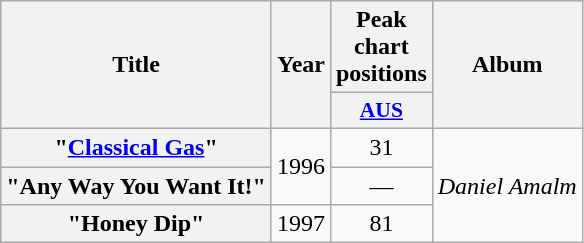<table class="wikitable plainrowheaders" style="text-align:center;">
<tr>
<th scope="col" rowspan="2">Title</th>
<th scope="col" rowspan="2">Year</th>
<th scope="col" colspan="1">Peak chart positions</th>
<th scope="col" rowspan="2">Album</th>
</tr>
<tr>
<th scope="col" style="width:3em;font-size:90%;"><a href='#'>AUS</a><br></th>
</tr>
<tr>
<th scope="row">"<a href='#'>Classical Gas</a>"</th>
<td rowspan="2">1996</td>
<td>31</td>
<td rowspan="3"><em>Daniel Amalm</em></td>
</tr>
<tr>
<th scope="row">"Any Way You Want It!"</th>
<td>—</td>
</tr>
<tr>
<th scope="row">"Honey Dip"</th>
<td>1997</td>
<td>81</td>
</tr>
</table>
